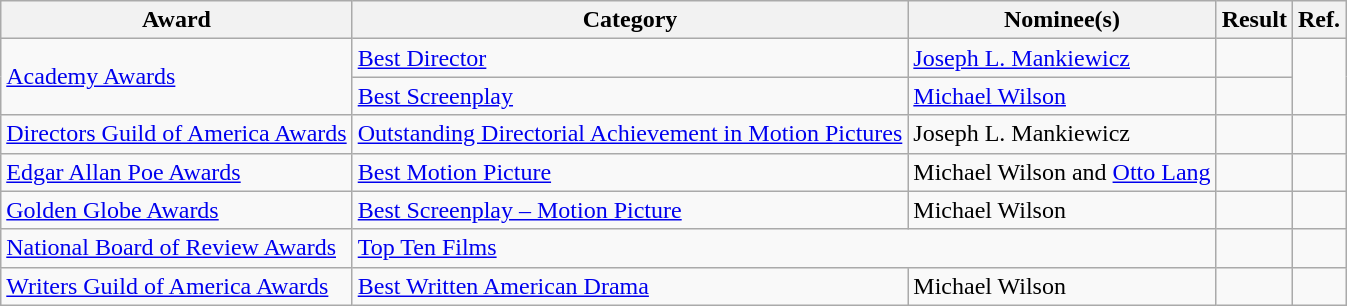<table class="wikitable plainrowheaders">
<tr>
<th>Award</th>
<th>Category</th>
<th>Nominee(s)</th>
<th>Result</th>
<th>Ref.</th>
</tr>
<tr>
<td rowspan="2"><a href='#'>Academy Awards</a></td>
<td><a href='#'>Best Director</a></td>
<td><a href='#'>Joseph L. Mankiewicz</a></td>
<td></td>
<td align="center" rowspan="2"></td>
</tr>
<tr>
<td><a href='#'>Best Screenplay</a></td>
<td><a href='#'>Michael Wilson</a></td>
<td></td>
</tr>
<tr>
<td><a href='#'>Directors Guild of America Awards</a></td>
<td><a href='#'>Outstanding Directorial Achievement in Motion Pictures</a></td>
<td>Joseph L. Mankiewicz</td>
<td></td>
<td align="center"></td>
</tr>
<tr>
<td><a href='#'>Edgar Allan Poe Awards</a></td>
<td><a href='#'>Best Motion Picture</a></td>
<td>Michael Wilson and <a href='#'>Otto Lang</a></td>
<td></td>
<td align="center"></td>
</tr>
<tr>
<td><a href='#'>Golden Globe Awards</a></td>
<td><a href='#'>Best Screenplay – Motion Picture</a></td>
<td>Michael Wilson</td>
<td></td>
<td align="center"></td>
</tr>
<tr>
<td><a href='#'>National Board of Review Awards</a></td>
<td colspan="2"><a href='#'>Top Ten Films</a></td>
<td></td>
<td align="center"></td>
</tr>
<tr>
<td><a href='#'>Writers Guild of America Awards</a></td>
<td><a href='#'>Best Written American Drama</a></td>
<td>Michael Wilson</td>
<td></td>
<td align="center"></td>
</tr>
</table>
